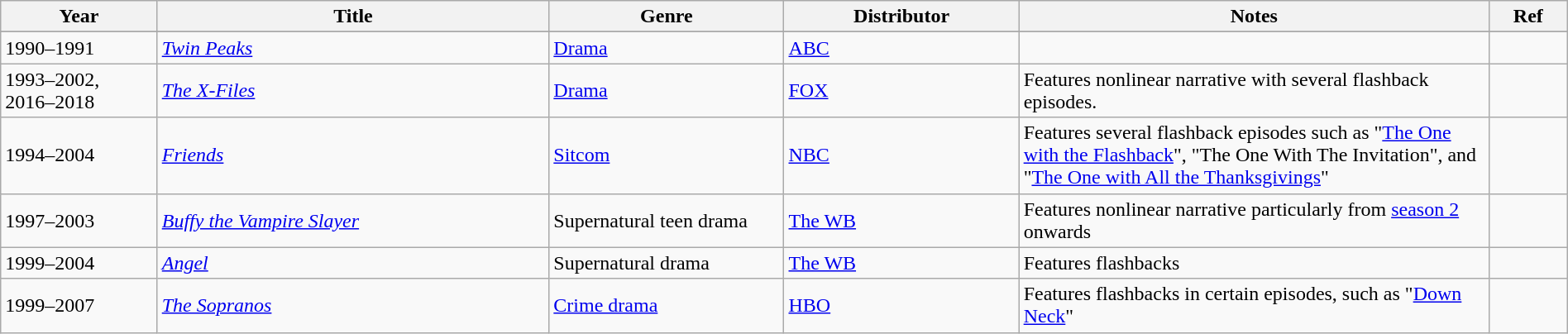<table class="wikitable sortable" style="width:100%; font-size:100%;">
<tr>
<th style="width:10%;">Year</th>
<th style="width:25%;">Title</th>
<th style="width:15%;">Genre</th>
<th style="width:15%;">Distributor</th>
<th style="width:30%;">Notes</th>
<th style="width:5%;">Ref</th>
</tr>
<tr>
</tr>
<tr>
<td>1990–1991</td>
<td><em><a href='#'>Twin Peaks</a></em></td>
<td><a href='#'>Drama</a></td>
<td><a href='#'>ABC</a></td>
<td></td>
<td></td>
</tr>
<tr>
<td>1993–2002, 2016–2018</td>
<td><em><a href='#'>The X-Files</a></em></td>
<td><a href='#'>Drama</a></td>
<td><a href='#'>FOX</a></td>
<td>Features nonlinear narrative with several flashback episodes.</td>
<td></td>
</tr>
<tr>
<td>1994–2004</td>
<td><em><a href='#'>Friends</a></em></td>
<td><a href='#'>Sitcom</a></td>
<td><a href='#'>NBC</a></td>
<td>Features several flashback episodes such as "<a href='#'>The One with the Flashback</a>", "The One With The Invitation", and "<a href='#'>The One with All the Thanksgivings</a>"</td>
<td></td>
</tr>
<tr>
<td>1997–2003</td>
<td><em><a href='#'>Buffy the Vampire Slayer</a></em></td>
<td>Supernatural teen drama</td>
<td><a href='#'>The WB</a></td>
<td>Features nonlinear narrative particularly from <a href='#'>season 2</a> onwards</td>
<td></td>
</tr>
<tr>
<td>1999–2004</td>
<td><em><a href='#'>Angel</a></em></td>
<td>Supernatural drama</td>
<td><a href='#'>The WB</a></td>
<td>Features flashbacks</td>
<td></td>
</tr>
<tr>
<td>1999–2007</td>
<td><em><a href='#'>The Sopranos</a></em></td>
<td><a href='#'>Crime drama</a></td>
<td><a href='#'>HBO</a></td>
<td>Features flashbacks in certain episodes, such as "<a href='#'>Down Neck</a>"</td>
<td></td>
</tr>
</table>
